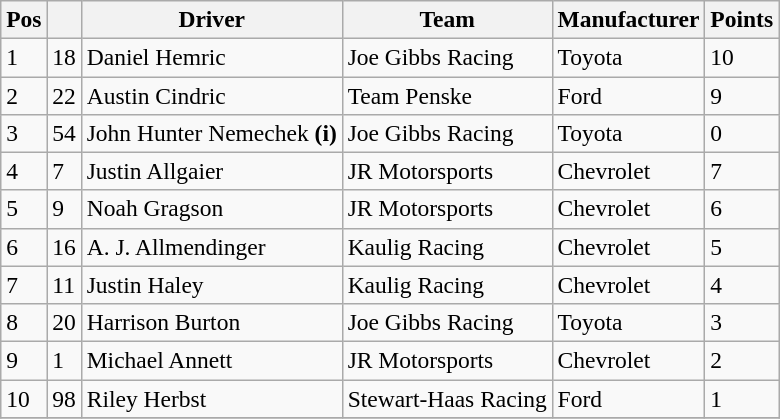<table class="wikitable" style="font-size:98%">
<tr>
<th>Pos</th>
<th></th>
<th>Driver</th>
<th>Team</th>
<th>Manufacturer</th>
<th>Points</th>
</tr>
<tr>
<td>1</td>
<td>18</td>
<td>Daniel Hemric</td>
<td>Joe Gibbs Racing</td>
<td>Toyota</td>
<td>10</td>
</tr>
<tr>
<td>2</td>
<td>22</td>
<td>Austin Cindric</td>
<td>Team Penske</td>
<td>Ford</td>
<td>9</td>
</tr>
<tr>
<td>3</td>
<td>54</td>
<td>John Hunter Nemechek <strong>(i)</strong></td>
<td>Joe Gibbs Racing</td>
<td>Toyota</td>
<td>0</td>
</tr>
<tr>
<td>4</td>
<td>7</td>
<td>Justin Allgaier</td>
<td>JR Motorsports</td>
<td>Chevrolet</td>
<td>7</td>
</tr>
<tr>
<td>5</td>
<td>9</td>
<td>Noah Gragson</td>
<td>JR Motorsports</td>
<td>Chevrolet</td>
<td>6</td>
</tr>
<tr>
<td>6</td>
<td>16</td>
<td>A. J. Allmendinger</td>
<td>Kaulig Racing</td>
<td>Chevrolet</td>
<td>5</td>
</tr>
<tr>
<td>7</td>
<td>11</td>
<td>Justin Haley</td>
<td>Kaulig Racing</td>
<td>Chevrolet</td>
<td>4</td>
</tr>
<tr>
<td>8</td>
<td>20</td>
<td>Harrison Burton</td>
<td>Joe Gibbs Racing</td>
<td>Toyota</td>
<td>3</td>
</tr>
<tr>
<td>9</td>
<td>1</td>
<td>Michael Annett</td>
<td>JR Motorsports</td>
<td>Chevrolet</td>
<td>2</td>
</tr>
<tr>
<td>10</td>
<td>98</td>
<td>Riley Herbst</td>
<td>Stewart-Haas Racing</td>
<td>Ford</td>
<td>1</td>
</tr>
<tr>
</tr>
</table>
